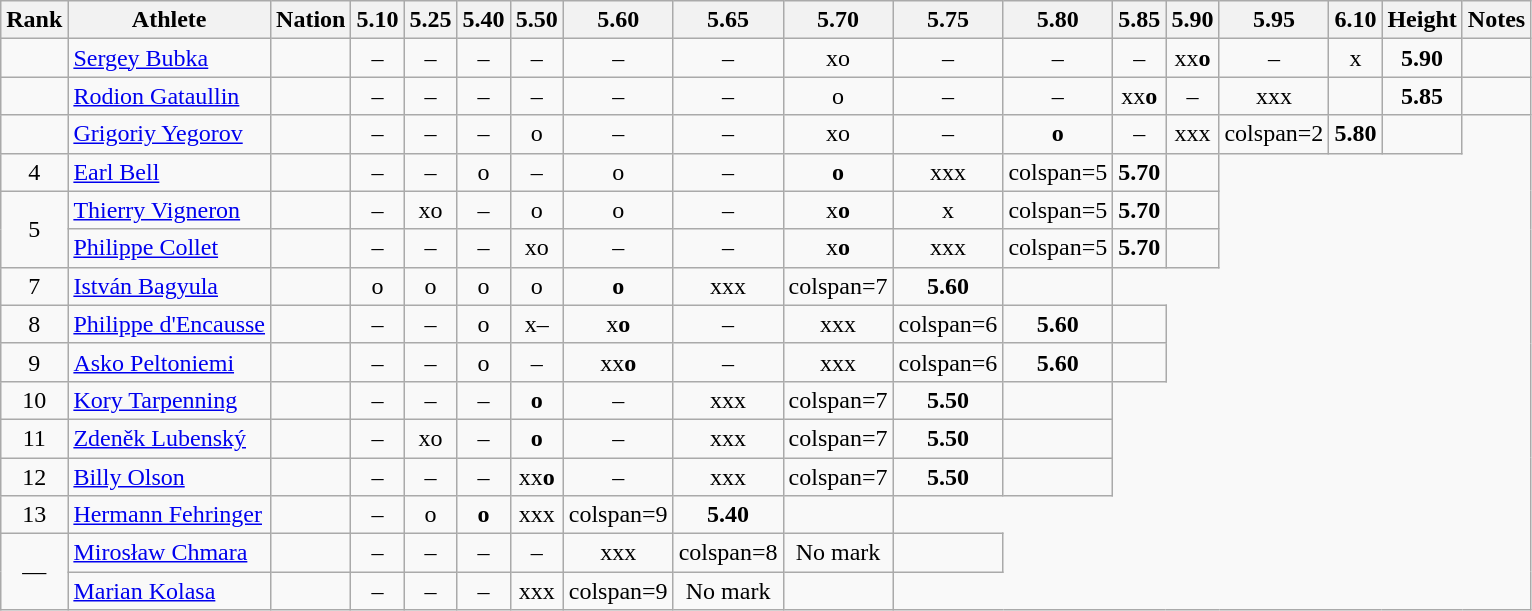<table class="wikitable sortable" style="text-align:center">
<tr>
<th>Rank</th>
<th>Athlete</th>
<th>Nation</th>
<th>5.10</th>
<th>5.25</th>
<th>5.40</th>
<th>5.50</th>
<th>5.60</th>
<th>5.65</th>
<th>5.70</th>
<th>5.75</th>
<th>5.80</th>
<th>5.85</th>
<th>5.90</th>
<th>5.95</th>
<th>6.10</th>
<th>Height</th>
<th>Notes</th>
</tr>
<tr>
<td></td>
<td align="left"><a href='#'>Sergey Bubka</a></td>
<td align=left></td>
<td>–</td>
<td>–</td>
<td>–</td>
<td>–</td>
<td>–</td>
<td>–</td>
<td>xo</td>
<td>–</td>
<td>–</td>
<td>–</td>
<td>xx<strong>o</strong></td>
<td>–</td>
<td>x</td>
<td><strong>5.90</strong></td>
<td></td>
</tr>
<tr>
<td></td>
<td align="left"><a href='#'>Rodion Gataullin</a></td>
<td align=left></td>
<td>–</td>
<td>–</td>
<td>–</td>
<td>–</td>
<td>–</td>
<td>–</td>
<td>o</td>
<td>–</td>
<td>–</td>
<td>xx<strong>o</strong></td>
<td>–</td>
<td>xxx</td>
<td></td>
<td><strong>5.85</strong></td>
<td></td>
</tr>
<tr>
<td></td>
<td align="left"><a href='#'>Grigoriy Yegorov</a></td>
<td align=left></td>
<td>–</td>
<td>–</td>
<td>–</td>
<td>o</td>
<td>–</td>
<td>–</td>
<td>xo</td>
<td>–</td>
<td><strong>o</strong></td>
<td>–</td>
<td>xxx</td>
<td>colspan=2 </td>
<td><strong>5.80</strong></td>
<td></td>
</tr>
<tr>
<td>4</td>
<td align="left"><a href='#'>Earl Bell</a></td>
<td align=left></td>
<td>–</td>
<td>–</td>
<td>o</td>
<td>–</td>
<td>o</td>
<td>–</td>
<td><strong>o</strong></td>
<td>xxx</td>
<td>colspan=5 </td>
<td><strong>5.70</strong></td>
<td></td>
</tr>
<tr>
<td rowspan=2>5</td>
<td align="left"><a href='#'>Thierry Vigneron</a></td>
<td align=left></td>
<td>–</td>
<td>xo</td>
<td>–</td>
<td>o</td>
<td>o</td>
<td>–</td>
<td>x<strong>o</strong></td>
<td>x</td>
<td>colspan=5 </td>
<td><strong>5.70</strong></td>
<td></td>
</tr>
<tr>
<td align="left"><a href='#'>Philippe Collet</a></td>
<td align=left></td>
<td>–</td>
<td>–</td>
<td>–</td>
<td>xo</td>
<td>–</td>
<td>–</td>
<td>x<strong>o</strong></td>
<td>xxx</td>
<td>colspan=5 </td>
<td><strong>5.70</strong></td>
<td></td>
</tr>
<tr>
<td>7</td>
<td align="left"><a href='#'>István Bagyula</a></td>
<td align=left></td>
<td>o</td>
<td>o</td>
<td>o</td>
<td>o</td>
<td><strong>o</strong></td>
<td>xxx</td>
<td>colspan=7 </td>
<td><strong>5.60</strong></td>
<td></td>
</tr>
<tr>
<td>8</td>
<td align="left"><a href='#'>Philippe d'Encausse</a></td>
<td align=left></td>
<td>–</td>
<td>–</td>
<td>o</td>
<td>x–</td>
<td>x<strong>o</strong></td>
<td>–</td>
<td>xxx</td>
<td>colspan=6 </td>
<td><strong>5.60</strong></td>
<td></td>
</tr>
<tr>
<td>9</td>
<td align="left"><a href='#'>Asko Peltoniemi</a></td>
<td align=left></td>
<td>–</td>
<td>–</td>
<td>o</td>
<td>–</td>
<td>xx<strong>o</strong></td>
<td>–</td>
<td>xxx</td>
<td>colspan=6 </td>
<td><strong>5.60</strong></td>
<td></td>
</tr>
<tr>
<td>10</td>
<td align="left"><a href='#'>Kory Tarpenning</a></td>
<td align=left></td>
<td>–</td>
<td>–</td>
<td>–</td>
<td><strong>o</strong></td>
<td>–</td>
<td>xxx</td>
<td>colspan=7 </td>
<td><strong>5.50</strong></td>
<td></td>
</tr>
<tr>
<td>11</td>
<td align="left"><a href='#'>Zdeněk Lubenský</a></td>
<td align=left></td>
<td>–</td>
<td>xo</td>
<td>–</td>
<td><strong>o</strong></td>
<td>–</td>
<td>xxx</td>
<td>colspan=7 </td>
<td><strong>5.50</strong></td>
<td></td>
</tr>
<tr>
<td>12</td>
<td align="left"><a href='#'>Billy Olson</a></td>
<td align=left></td>
<td>–</td>
<td>–</td>
<td>–</td>
<td>xx<strong>o</strong></td>
<td>–</td>
<td>xxx</td>
<td>colspan=7 </td>
<td><strong>5.50</strong></td>
<td></td>
</tr>
<tr>
<td>13</td>
<td align="left"><a href='#'>Hermann Fehringer</a></td>
<td align=left></td>
<td>–</td>
<td>o</td>
<td><strong>o</strong></td>
<td>xxx</td>
<td>colspan=9 </td>
<td><strong>5.40</strong></td>
<td></td>
</tr>
<tr>
<td rowspan=2 data-sort-value=14>—</td>
<td align="left"><a href='#'>Mirosław Chmara</a></td>
<td align=left></td>
<td>–</td>
<td>–</td>
<td>–</td>
<td>–</td>
<td>xxx</td>
<td>colspan=8 </td>
<td data-sort-value=1.00>No mark</td>
<td></td>
</tr>
<tr>
<td align="left"><a href='#'>Marian Kolasa</a></td>
<td align=left></td>
<td>–</td>
<td>–</td>
<td>–</td>
<td>xxx</td>
<td>colspan=9 </td>
<td data-sort-value=1.00>No mark</td>
<td></td>
</tr>
</table>
